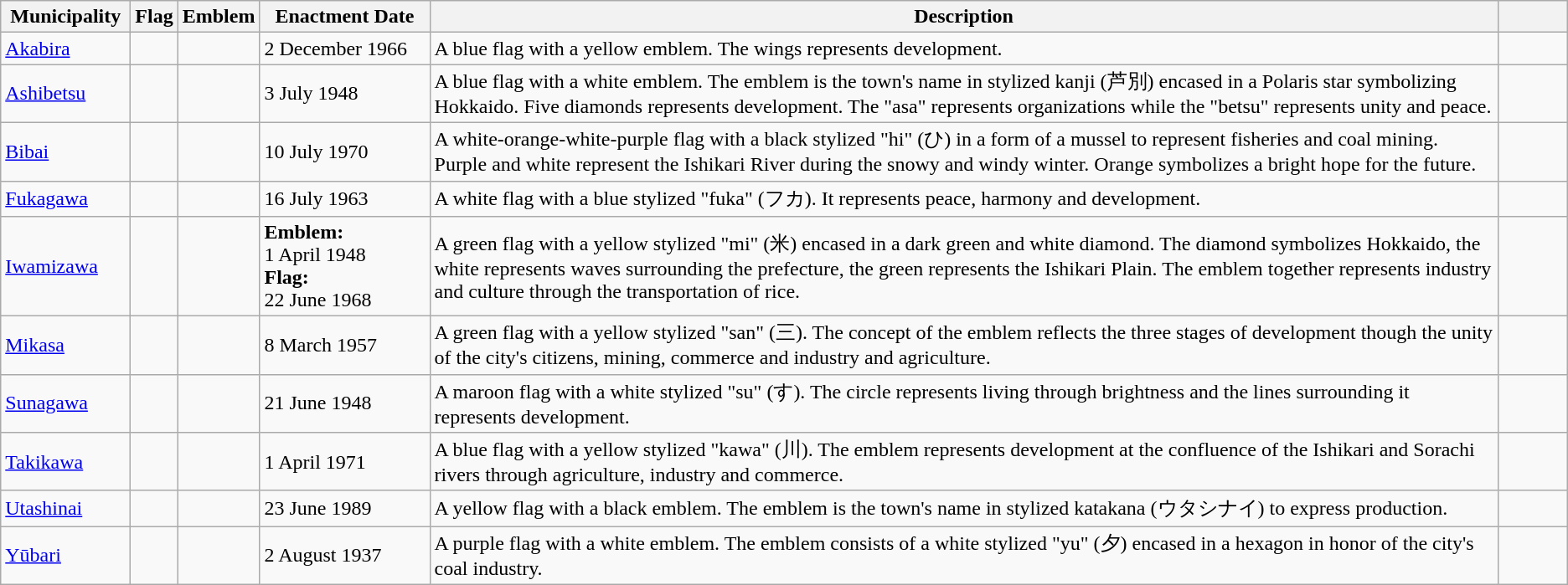<table class="wikitable">
<tr>
<th style="width:12ch;">Municipality</th>
<th>Flag</th>
<th>Emblem</th>
<th style="width:16ch;">Enactment Date</th>
<th>Description</th>
<th style="width:6ch;"></th>
</tr>
<tr>
<td><a href='#'>Akabira</a></td>
<td></td>
<td></td>
<td>2 December 1966</td>
<td>A blue flag with a yellow emblem. The wings represents development.</td>
<td></td>
</tr>
<tr>
<td><a href='#'>Ashibetsu</a></td>
<td></td>
<td></td>
<td>3 July 1948</td>
<td>A blue flag with a white emblem. The emblem is the town's name in stylized kanji (芦別) encased in a Polaris star symbolizing Hokkaido. Five diamonds represents development. The "asa" represents organizations while the "betsu" represents unity and peace.</td>
<td></td>
</tr>
<tr>
<td><a href='#'>Bibai</a></td>
<td></td>
<td></td>
<td>10 July 1970</td>
<td>A white-orange-white-purple flag with a black stylized "hi" (ひ) in a form of a mussel to represent fisheries and coal mining. Purple and white represent the Ishikari River during the snowy and windy winter. Orange symbolizes a bright hope for the future.</td>
<td></td>
</tr>
<tr>
<td><a href='#'>Fukagawa</a></td>
<td></td>
<td></td>
<td>16 July 1963</td>
<td>A white flag with a blue stylized "fuka" (フカ). It represents peace, harmony and development.</td>
<td></td>
</tr>
<tr>
<td><a href='#'>Iwamizawa</a></td>
<td></td>
<td></td>
<td><strong>Emblem:</strong><br>1 April 1948<br><strong>Flag:</strong><br>22 June 1968</td>
<td>A green flag with a yellow stylized "mi" (米) encased in a dark green and white diamond. The diamond symbolizes Hokkaido, the white represents waves surrounding the prefecture, the green represents the Ishikari Plain. The emblem together represents industry and culture through the transportation of rice.</td>
<td></td>
</tr>
<tr>
<td><a href='#'>Mikasa</a></td>
<td></td>
<td></td>
<td>8 March 1957</td>
<td>A green flag with a yellow stylized "san" (三). The concept of the emblem reflects the three stages of development though the unity of the city's citizens, mining, commerce and industry and agriculture.</td>
<td></td>
</tr>
<tr>
<td><a href='#'>Sunagawa</a></td>
<td></td>
<td></td>
<td>21 June 1948</td>
<td>A maroon flag with a white stylized "su" (す). The circle represents living through brightness and the lines surrounding it represents development.</td>
<td></td>
</tr>
<tr>
<td><a href='#'>Takikawa</a></td>
<td></td>
<td></td>
<td>1 April 1971</td>
<td>A blue flag with a yellow stylized "kawa" (川). The emblem represents development at the confluence of the Ishikari and Sorachi rivers through agriculture, industry and commerce.</td>
<td></td>
</tr>
<tr>
<td><a href='#'>Utashinai</a></td>
<td></td>
<td></td>
<td>23 June 1989</td>
<td>A yellow flag with a black emblem. The emblem is the town's name in stylized katakana (ウタシナイ) to express production.</td>
<td></td>
</tr>
<tr>
<td><a href='#'>Yūbari</a></td>
<td></td>
<td></td>
<td>2 August 1937</td>
<td>A purple flag with a white emblem. The emblem consists of a white stylized "yu" (夕) encased in a hexagon in honor of the city's coal industry.</td>
<td></td>
</tr>
</table>
